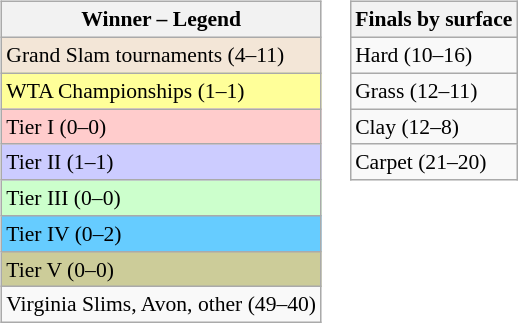<table>
<tr valign=top>
<td><br><table class=wikitable style=font-size:90%>
<tr>
<th>Winner – Legend</th>
</tr>
<tr>
<td bgcolor=#F3E6D7>Grand Slam tournaments (4–11)</td>
</tr>
<tr>
<td bgcolor=#FFFF99>WTA Championships (1–1)</td>
</tr>
<tr>
<td bgcolor=#FFCCCC>Tier I (0–0)</td>
</tr>
<tr>
<td bgcolor=#CCCCFF>Tier II (1–1)</td>
</tr>
<tr>
<td bgcolor=#CCFFCC>Tier III (0–0)</td>
</tr>
<tr>
<td bgcolor=#66CCFF>Tier IV (0–2)</td>
</tr>
<tr>
<td bgcolor=#CCCC99>Tier V (0–0)</td>
</tr>
<tr>
<td>Virginia Slims, Avon, other (49–40)</td>
</tr>
</table>
</td>
<td><br><table class=wikitable style=font-size:90%>
<tr>
<th>Finals by surface</th>
</tr>
<tr>
<td>Hard (10–16)</td>
</tr>
<tr>
<td>Grass (12–11)</td>
</tr>
<tr>
<td>Clay (12–8)</td>
</tr>
<tr>
<td>Carpet (21–20)</td>
</tr>
</table>
</td>
</tr>
</table>
